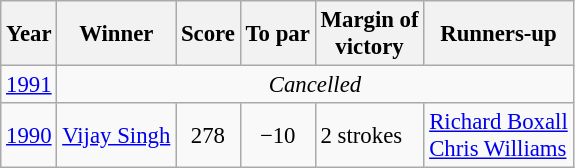<table class="wikitable" style="font-size:95%">
<tr>
<th>Year</th>
<th>Winner</th>
<th>Score</th>
<th>To par</th>
<th>Margin of<br>victory</th>
<th>Runners-up</th>
</tr>
<tr>
<td><a href='#'>1991</a></td>
<td colspan=5 align=center><em>Cancelled</em></td>
</tr>
<tr>
<td><a href='#'>1990</a></td>
<td> <a href='#'>Vijay Singh</a></td>
<td align=center>278</td>
<td align=center>−10</td>
<td>2 strokes</td>
<td> <a href='#'>Richard Boxall</a><br> <a href='#'>Chris Williams</a></td>
</tr>
</table>
